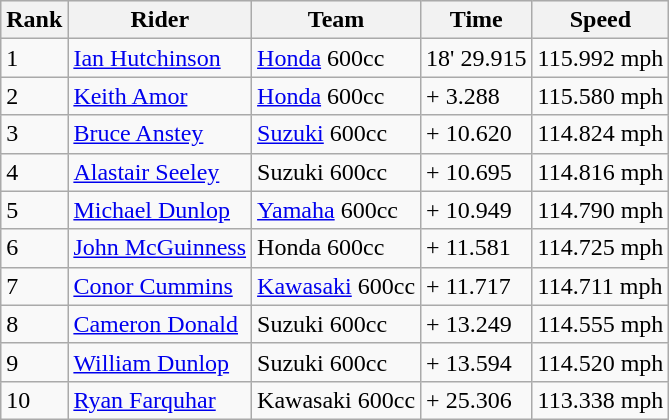<table class="wikitable">
<tr style="background:#efefef;">
<th>Rank</th>
<th>Rider</th>
<th>Team</th>
<th>Time</th>
<th>Speed</th>
</tr>
<tr>
<td>1</td>
<td> <a href='#'>Ian Hutchinson</a></td>
<td><a href='#'>Honda</a> 600cc</td>
<td>18' 29.915</td>
<td>115.992 mph</td>
</tr>
<tr>
<td>2</td>
<td> <a href='#'>Keith Amor</a></td>
<td><a href='#'>Honda</a> 600cc</td>
<td>+ 3.288</td>
<td>115.580 mph</td>
</tr>
<tr>
<td>3</td>
<td> <a href='#'>Bruce Anstey</a></td>
<td><a href='#'>Suzuki</a> 600cc</td>
<td>+ 10.620</td>
<td>114.824 mph</td>
</tr>
<tr>
<td>4</td>
<td> <a href='#'>Alastair Seeley</a></td>
<td>Suzuki 600cc</td>
<td>+ 10.695</td>
<td>114.816 mph</td>
</tr>
<tr>
<td>5</td>
<td> <a href='#'>Michael Dunlop</a></td>
<td><a href='#'>Yamaha</a> 600cc</td>
<td>+ 10.949</td>
<td>114.790 mph</td>
</tr>
<tr>
<td>6</td>
<td> <a href='#'>John McGuinness</a></td>
<td>Honda 600cc</td>
<td>+ 11.581</td>
<td>114.725 mph</td>
</tr>
<tr>
<td>7</td>
<td> <a href='#'>Conor Cummins</a></td>
<td><a href='#'>Kawasaki</a> 600cc</td>
<td>+ 11.717</td>
<td>114.711 mph</td>
</tr>
<tr>
<td>8</td>
<td> <a href='#'>Cameron Donald</a></td>
<td>Suzuki 600cc</td>
<td>+ 13.249</td>
<td>114.555 mph</td>
</tr>
<tr>
<td>9</td>
<td> <a href='#'>William Dunlop</a></td>
<td>Suzuki 600cc</td>
<td>+ 13.594</td>
<td>114.520 mph</td>
</tr>
<tr>
<td>10</td>
<td> <a href='#'>Ryan Farquhar</a></td>
<td>Kawasaki 600cc</td>
<td>+ 25.306</td>
<td>113.338 mph</td>
</tr>
</table>
